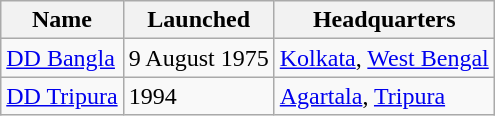<table class="sortable plainrowheaders wikitable">
<tr>
<th>Name</th>
<th>Launched</th>
<th>Headquarters</th>
</tr>
<tr>
<td><a href='#'>DD Bangla</a></td>
<td>9 August 1975</td>
<td><a href='#'>Kolkata</a>, <a href='#'>West Bengal</a></td>
</tr>
<tr>
<td><a href='#'>DD Tripura</a></td>
<td>1994</td>
<td><a href='#'>Agartala</a>, <a href='#'>Tripura</a></td>
</tr>
</table>
